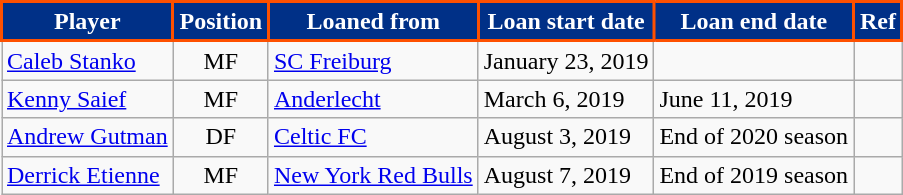<table class="wikitable" style="text-align:left; font-size:100%;">
<tr>
<th style="background:#003087; color:#FFFFFF; border:2px solid #FE5000;" scope="col">Player</th>
<th style="background:#003087; color:#FFFFFF; border:2px solid #FE5000;" scope="col">Position</th>
<th style="background:#003087; color:#FFFFFF; border:2px solid #FE5000;" scope="col">Loaned from</th>
<th style="background:#003087; color:#FFFFFF; border:2px solid #FE5000;" scope="col">Loan start date</th>
<th style="background:#003087; color:#FFFFFF; border:2px solid #FE5000;" scope="col">Loan end date</th>
<th style="background:#003087; color:#FFFFFF; border:2px solid #FE5000;" scope="col">Ref</th>
</tr>
<tr>
<td> <a href='#'>Caleb Stanko</a></td>
<td align=center>MF</td>
<td> <a href='#'>SC Freiburg</a></td>
<td>January 23, 2019</td>
<td></td>
<td></td>
</tr>
<tr>
<td> <a href='#'>Kenny Saief</a></td>
<td align=center>MF</td>
<td> <a href='#'>Anderlecht</a></td>
<td>March 6, 2019</td>
<td>June 11, 2019</td>
<td></td>
</tr>
<tr>
<td> <a href='#'>Andrew Gutman</a></td>
<td align=center>DF</td>
<td> <a href='#'>Celtic FC</a></td>
<td>August 3, 2019</td>
<td>End of 2020 season</td>
<td></td>
</tr>
<tr>
<td> <a href='#'>Derrick Etienne</a></td>
<td align=center>MF</td>
<td> <a href='#'>New York Red Bulls</a></td>
<td>August 7, 2019</td>
<td>End of 2019 season</td>
<td></td>
</tr>
</table>
